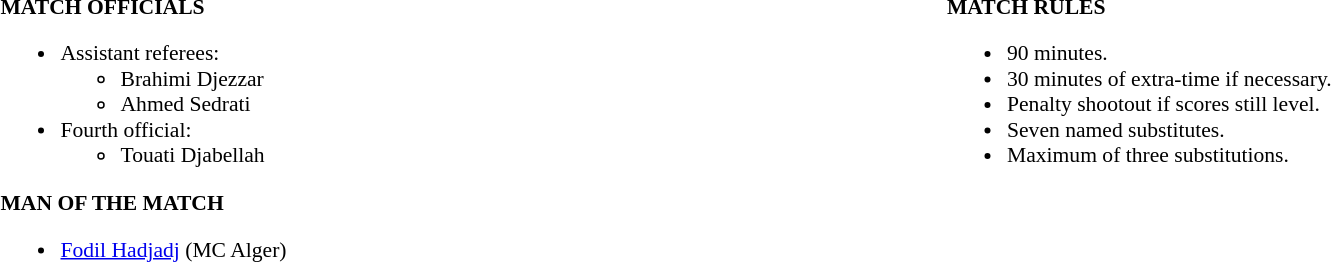<table width=100% style="font-size: 90%">
<tr>
<td width=50% valign=top><br><strong>MATCH OFFICIALS</strong> <ul><li>Assistant referees:<ul><li>Brahimi Djezzar</li><li>Ahmed Sedrati</li></ul></li><li>Fourth official:<ul><li>Touati Djabellah</li></ul></li></ul><strong>MAN OF THE MATCH</strong><ul><li> <a href='#'>Fodil Hadjadj</a> (MC Alger)</li></ul></td>
<td style="width:50%; vertical-align:top;"><br><strong>MATCH RULES</strong><ul><li>90 minutes.</li><li>30 minutes of extra-time if necessary.</li><li>Penalty shootout if scores still level.</li><li>Seven named substitutes.</li><li>Maximum of three substitutions.</li></ul></td>
</tr>
</table>
